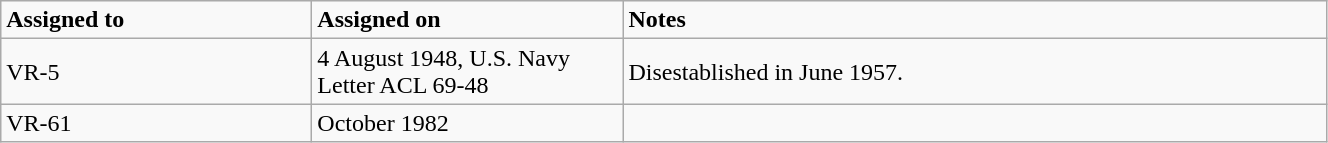<table class="wikitable" style="width: 70%;">
<tr>
<td style="width: 200px;"><strong>Assigned to</strong></td>
<td style="width: 200px;"><strong>Assigned on</strong></td>
<td><strong>Notes</strong></td>
</tr>
<tr>
<td>VR-5</td>
<td>4 August 1948, U.S. Navy Letter ACL 69-48</td>
<td>Disestablished in June 1957.</td>
</tr>
<tr>
<td>VR-61</td>
<td>October 1982</td>
<td></td>
</tr>
</table>
